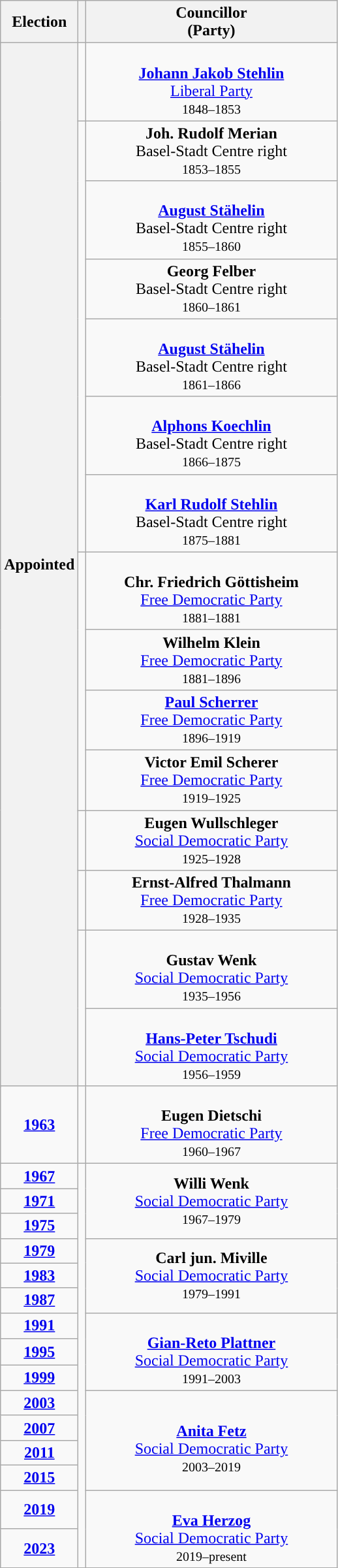<table class="wikitable" style="text-align:center">
<tr>
<th>Election</th>
<th></th>
<th scope="col" width="250" colspan = "1">Councillor<br> (Party)</th>
</tr>
<tr>
<th rowspan=16>Appointed</th>
<td rowspan=1; style="background-color: "></td>
<td rowspan=1><br><strong><a href='#'>Johann Jakob Stehlin</a></strong><br><a href='#'>Liberal Party</a><br><small>1848–1853</small></td>
</tr>
<tr>
<td rowspan=6; style="background-color: "></td>
<td rowspan=1><strong>Joh. Rudolf Merian</strong><br>Basel-Stadt Centre right<br><small>1853–1855</small></td>
</tr>
<tr>
<td rowspan=1><br><strong><a href='#'>August Stähelin</a></strong><br>Basel-Stadt Centre right<br><small>1855–1860</small></td>
</tr>
<tr>
<td rowspan=1><strong>Georg Felber</strong><br>Basel-Stadt Centre right<br><small>1860–1861</small></td>
</tr>
<tr>
<td rowspan=1><br><strong><a href='#'>August Stähelin</a></strong><br>Basel-Stadt Centre right<br><small>1861–1866</small></td>
</tr>
<tr>
<td rowspan=1><br><strong><a href='#'>Alphons Koechlin</a></strong><br>Basel-Stadt Centre right<br><small>1866–1875</small></td>
</tr>
<tr>
<td rowspan=1><br><strong><a href='#'>Karl Rudolf Stehlin</a></strong><br>Basel-Stadt Centre right<br><small>1875–1881</small></td>
</tr>
<tr>
<td rowspan=4; style="background-color: "></td>
<td rowspan=1><br><strong>Chr. Friedrich Göttisheim</strong><br><a href='#'>Free Democratic Party</a><br><small>1881–1881</small></td>
</tr>
<tr>
<td rowspan=1><strong>Wilhelm Klein</strong><br><a href='#'>Free Democratic Party</a><br><small>1881–1896</small></td>
</tr>
<tr>
<td rowspan=1><strong><a href='#'>Paul Scherrer</a></strong><br><a href='#'>Free Democratic Party</a><br><small>1896–1919</small></td>
</tr>
<tr>
<td rowspan=1><strong>Victor Emil Scherer</strong><br><a href='#'>Free Democratic Party</a><br><small>1919–1925</small></td>
</tr>
<tr>
<td rowspan=1; style="background-color: "></td>
<td rowspan=1><strong>Eugen Wullschleger</strong><br><a href='#'>Social Democratic Party</a><br><small>1925–1928</small></td>
</tr>
<tr>
<td rowspan=1; style="background-color: "></td>
<td rowspan=1><strong>Ernst-Alfred Thalmann</strong><br><a href='#'>Free Democratic Party</a><br><small>1928–1935</small></td>
</tr>
<tr>
<td rowspan=2; style="background-color: "></td>
<td rowspan=1><br><strong>Gustav Wenk</strong><br><a href='#'>Social Democratic Party</a><br><small>1935–1956</small></td>
</tr>
<tr>
<td rowspan=1><br><strong><a href='#'>Hans-Peter Tschudi</a></strong><br><a href='#'>Social Democratic Party</a><br><small>1956–1959</small></td>
</tr>
<tr>
<td rowspan=2; style="background-color: "></td>
<td rowspan=2><br><strong>Eugen Dietschi</strong><br><a href='#'>Free Democratic Party</a><br><small>1960–1967</small></td>
</tr>
<tr>
<td><strong><a href='#'>1963</a></strong></td>
</tr>
<tr>
<td><strong><a href='#'>1967</a></strong></td>
<td rowspan=17; style="background-color: "></td>
<td rowspan=3><strong>Willi Wenk</strong><br><a href='#'>Social Democratic Party</a><br><small>1967–1979</small></td>
</tr>
<tr>
<td><strong><a href='#'>1971</a></strong></td>
</tr>
<tr>
<td><strong><a href='#'>1975</a></strong></td>
</tr>
<tr>
<td><strong><a href='#'>1979</a></strong></td>
<td rowspan=3><strong>Carl jun. Miville</strong><br><a href='#'>Social Democratic Party</a><br><small>1979–1991</small></td>
</tr>
<tr>
<td><strong><a href='#'>1983</a></strong></td>
</tr>
<tr>
<td><strong><a href='#'>1987</a></strong></td>
</tr>
<tr>
<td><strong><a href='#'>1991</a></strong></td>
<td rowspan=3><br><strong><a href='#'>Gian-Reto Plattner</a></strong><br><a href='#'>Social Democratic Party</a><br><small>1991–2003</small></td>
</tr>
<tr>
<td><strong><a href='#'>1995</a></strong></td>
</tr>
<tr>
<td><strong><a href='#'>1999</a></strong></td>
</tr>
<tr>
<td><strong><a href='#'>2003</a></strong></td>
<td rowspan=4><br><strong><a href='#'>Anita Fetz</a></strong><br><a href='#'>Social Democratic Party</a><br><small>2003–2019</small></td>
</tr>
<tr>
<td><strong><a href='#'>2007</a></strong></td>
</tr>
<tr>
<td><strong><a href='#'>2011</a></strong></td>
</tr>
<tr>
<td><strong><a href='#'>2015</a></strong></td>
</tr>
<tr>
<td><strong><a href='#'>2019</a></strong></td>
<td rowspan=2><br><strong><a href='#'>Eva Herzog</a></strong><br><a href='#'>Social Democratic Party</a><br><small>2019–present</small></td>
</tr>
<tr>
<td><strong><a href='#'>2023</a></strong></td>
</tr>
</table>
